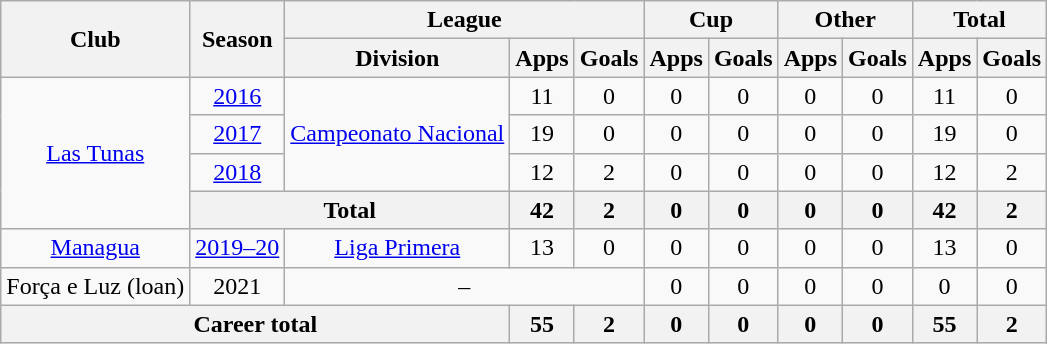<table class="wikitable" style="text-align: center">
<tr>
<th rowspan="2">Club</th>
<th rowspan="2">Season</th>
<th colspan="3">League</th>
<th colspan="2">Cup</th>
<th colspan="2">Other</th>
<th colspan="2">Total</th>
</tr>
<tr>
<th>Division</th>
<th>Apps</th>
<th>Goals</th>
<th>Apps</th>
<th>Goals</th>
<th>Apps</th>
<th>Goals</th>
<th>Apps</th>
<th>Goals</th>
</tr>
<tr>
<td rowspan="4"><a href='#'>Las Tunas</a></td>
<td><a href='#'>2016</a></td>
<td rowspan="3"><a href='#'>Campeonato Nacional</a></td>
<td>11</td>
<td>0</td>
<td>0</td>
<td>0</td>
<td>0</td>
<td>0</td>
<td>11</td>
<td>0</td>
</tr>
<tr>
<td><a href='#'>2017</a></td>
<td>19</td>
<td>0</td>
<td>0</td>
<td>0</td>
<td>0</td>
<td>0</td>
<td>19</td>
<td>0</td>
</tr>
<tr>
<td><a href='#'>2018</a></td>
<td>12</td>
<td>2</td>
<td>0</td>
<td>0</td>
<td>0</td>
<td>0</td>
<td>12</td>
<td>2</td>
</tr>
<tr>
<th colspan="2"><strong>Total</strong></th>
<th>42</th>
<th>2</th>
<th>0</th>
<th>0</th>
<th>0</th>
<th>0</th>
<th>42</th>
<th>2</th>
</tr>
<tr>
<td><a href='#'>Managua</a></td>
<td><a href='#'>2019–20</a></td>
<td><a href='#'>Liga Primera</a></td>
<td>13</td>
<td>0</td>
<td>0</td>
<td>0</td>
<td>0</td>
<td>0</td>
<td>13</td>
<td>0</td>
</tr>
<tr>
<td>Força e Luz (loan)</td>
<td>2021</td>
<td colspan="3">–</td>
<td>0</td>
<td>0</td>
<td>0</td>
<td>0</td>
<td>0</td>
<td>0</td>
</tr>
<tr>
<th colspan="3"><strong>Career total</strong></th>
<th>55</th>
<th>2</th>
<th>0</th>
<th>0</th>
<th>0</th>
<th>0</th>
<th>55</th>
<th>2</th>
</tr>
</table>
